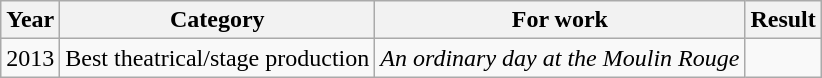<table class="wikitable sortable">
<tr>
<th>Year</th>
<th>Category</th>
<th>For work</th>
<th>Result</th>
</tr>
<tr>
<td>2013</td>
<td>Best theatrical/stage production</td>
<td><em>An ordinary day at the Moulin Rouge</em></td>
<td></td>
</tr>
</table>
